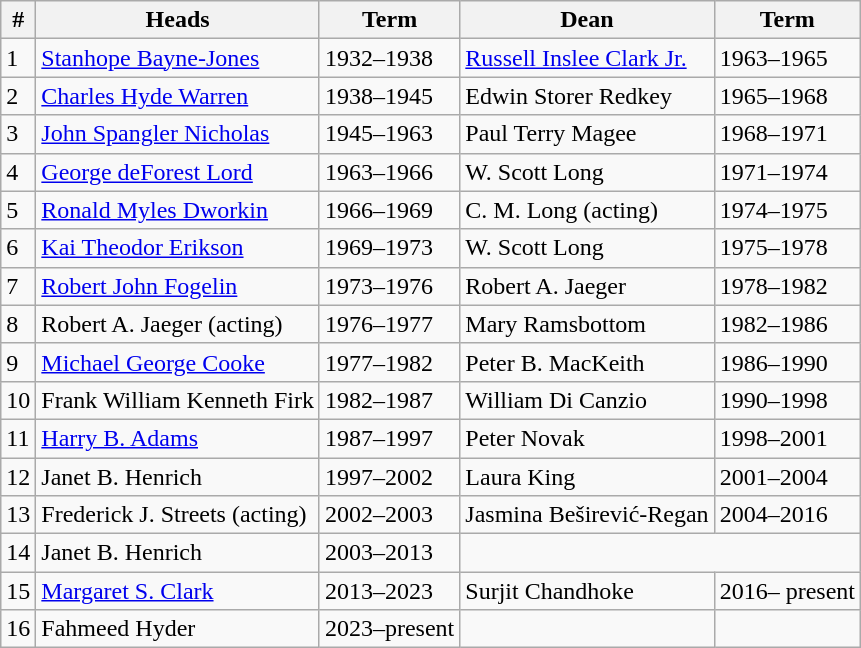<table class="wikitable">
<tr>
<th>#</th>
<th>Heads</th>
<th>Term</th>
<th>Dean</th>
<th>Term</th>
</tr>
<tr>
<td>1</td>
<td><a href='#'>Stanhope Bayne-Jones</a></td>
<td>1932–1938</td>
<td><a href='#'>Russell Inslee Clark Jr.</a></td>
<td>1963–1965</td>
</tr>
<tr>
<td>2</td>
<td><a href='#'>Charles Hyde Warren</a></td>
<td>1938–1945</td>
<td>Edwin Storer Redkey</td>
<td>1965–1968</td>
</tr>
<tr>
<td>3</td>
<td><a href='#'>John Spangler Nicholas</a></td>
<td>1945–1963</td>
<td>Paul Terry Magee</td>
<td>1968–1971</td>
</tr>
<tr>
<td>4</td>
<td><a href='#'>George deForest Lord</a></td>
<td>1963–1966</td>
<td>W. Scott Long</td>
<td>1971–1974</td>
</tr>
<tr>
<td>5</td>
<td><a href='#'>Ronald Myles Dworkin</a></td>
<td>1966–1969</td>
<td>C. M. Long (acting)</td>
<td>1974–1975</td>
</tr>
<tr>
<td>6</td>
<td><a href='#'>Kai Theodor Erikson</a></td>
<td>1969–1973</td>
<td>W. Scott Long</td>
<td>1975–1978</td>
</tr>
<tr>
<td>7</td>
<td><a href='#'>Robert John Fogelin</a></td>
<td>1973–1976</td>
<td>Robert A. Jaeger</td>
<td>1978–1982</td>
</tr>
<tr>
<td>8</td>
<td>Robert A. Jaeger (acting)</td>
<td>1976–1977</td>
<td>Mary Ramsbottom</td>
<td>1982–1986</td>
</tr>
<tr>
<td>9</td>
<td><a href='#'>Michael George Cooke</a></td>
<td>1977–1982</td>
<td>Peter B. MacKeith</td>
<td>1986–1990</td>
</tr>
<tr>
<td>10</td>
<td>Frank William Kenneth Firk</td>
<td>1982–1987</td>
<td>William Di Canzio</td>
<td>1990–1998</td>
</tr>
<tr>
<td>11</td>
<td><a href='#'>Harry B. Adams</a></td>
<td>1987–1997</td>
<td>Peter Novak</td>
<td>1998–2001</td>
</tr>
<tr>
<td>12</td>
<td>Janet B. Henrich</td>
<td>1997–2002</td>
<td>Laura King</td>
<td>2001–2004</td>
</tr>
<tr>
<td>13</td>
<td>Frederick J. Streets (acting)</td>
<td>2002–2003</td>
<td>Jasmina Beširević-Regan</td>
<td>2004–2016</td>
</tr>
<tr>
<td>14</td>
<td>Janet B. Henrich</td>
<td>2003–2013</td>
</tr>
<tr>
<td>15</td>
<td><a href='#'>Margaret S. Clark</a></td>
<td>2013–2023</td>
<td>Surjit Chandhoke</td>
<td>2016– present</td>
</tr>
<tr>
<td>16</td>
<td>Fahmeed Hyder</td>
<td>2023–present</td>
<td></td>
</tr>
</table>
